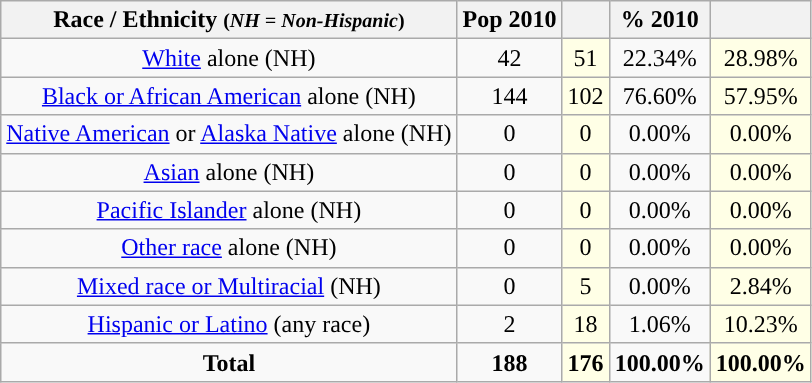<table class="wikitable"  style="text-align:center;">
<tr>
<th>Race / Ethnicity <small>(<em>NH = Non-Hispanic</em>)</small></th>
<th>Pop 2010</th>
<th></th>
<th>% 2010</th>
<th></th>
</tr>
<tr>
<td><a href='#'>White</a> alone (NH)</td>
<td>42</td>
<td style='background: #ffffe6;'>51</td>
<td>22.34%</td>
<td style='background: #ffffe6;'>28.98%</td>
</tr>
<tr>
<td><a href='#'>Black or African American</a> alone (NH)</td>
<td>144</td>
<td style='background: #ffffe6;'>102</td>
<td>76.60%</td>
<td style='background: #ffffe6;'>57.95%</td>
</tr>
<tr>
<td><a href='#'>Native American</a> or <a href='#'>Alaska Native</a> alone (NH)</td>
<td>0</td>
<td style='background: #ffffe6;'>0</td>
<td>0.00%</td>
<td style='background: #ffffe6;'>0.00%</td>
</tr>
<tr>
<td><a href='#'>Asian</a> alone (NH)</td>
<td>0</td>
<td style='background: #ffffe6;'>0</td>
<td>0.00%</td>
<td style='background: #ffffe6;'>0.00%</td>
</tr>
<tr>
<td><a href='#'>Pacific Islander</a> alone (NH)</td>
<td>0</td>
<td style='background: #ffffe6;'>0</td>
<td>0.00%</td>
<td style='background: #ffffe6;'>0.00%</td>
</tr>
<tr>
<td><a href='#'>Other race</a> alone (NH)</td>
<td>0</td>
<td style='background: #ffffe6;'>0</td>
<td>0.00%</td>
<td style='background: #ffffe6;'>0.00%</td>
</tr>
<tr>
<td><a href='#'>Mixed race or Multiracial</a> (NH)</td>
<td>0</td>
<td style='background: #ffffe6;'>5</td>
<td>0.00%</td>
<td style='background: #ffffe6;'>2.84%</td>
</tr>
<tr>
<td><a href='#'>Hispanic or Latino</a> (any race)</td>
<td>2</td>
<td style='background: #ffffe6;'>18</td>
<td>1.06%</td>
<td style='background: #ffffe6;'>10.23%</td>
</tr>
<tr>
<td><strong>Total</strong></td>
<td><strong>188</strong></td>
<td style='background: #ffffe6;'><strong>176</strong></td>
<td><strong>100.00%</strong></td>
<td style='background: #ffffe6;'><strong>100.00%</strong></td>
</tr>
</table>
